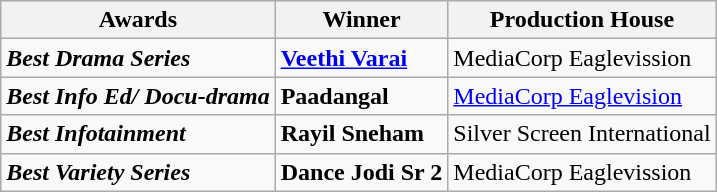<table class="wikitable">
<tr>
<th>Awards</th>
<th>Winner</th>
<th>Production House</th>
</tr>
<tr>
<td><strong><em>Best Drama Series</em></strong></td>
<td><strong><a href='#'>Veethi Varai</a></strong></td>
<td>MediaCorp Eaglevission</td>
</tr>
<tr>
<td><strong><em>Best Info Ed/ Docu-drama</em></strong></td>
<td><strong>Paadangal</strong></td>
<td><a href='#'>MediaCorp Eaglevision</a></td>
</tr>
<tr>
<td><strong><em>Best Infotainment</em></strong></td>
<td><strong>Rayil Sneham</strong></td>
<td>Silver Screen International</td>
</tr>
<tr>
<td><strong><em>Best Variety Series</em></strong></td>
<td><strong>Dance Jodi Sr 2</strong></td>
<td>MediaCorp Eaglevission</td>
</tr>
</table>
